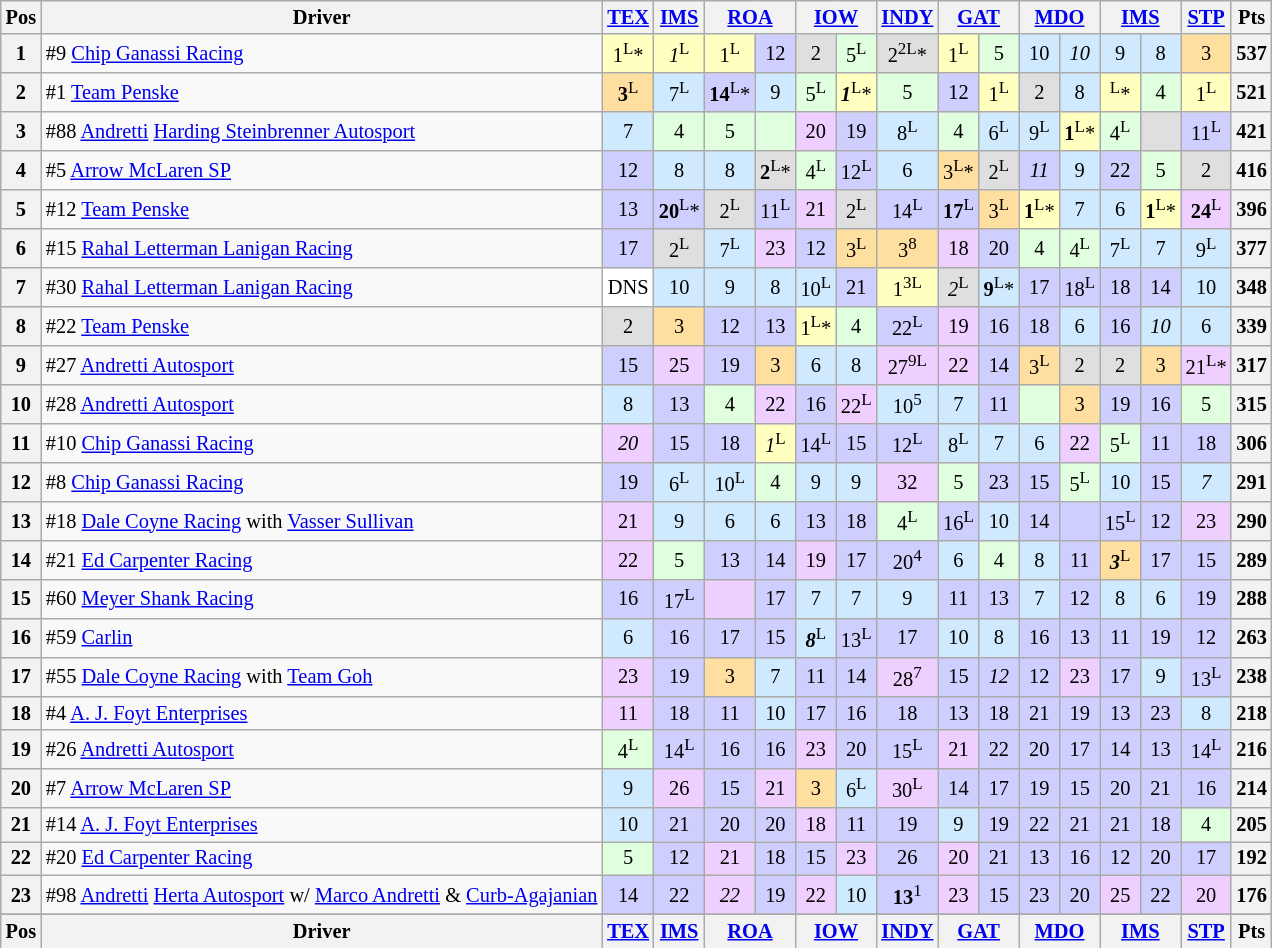<table class="wikitable" style="font-size:85%;text-align:center">
<tr valign=top>
<th>Pos</th>
<th>Driver</th>
<th><a href='#'>TEX</a></th>
<th><a href='#'>IMS</a></th>
<th colspan=2><a href='#'>ROA</a></th>
<th colspan=2><a href='#'>IOW</a></th>
<th><a href='#'>INDY</a></th>
<th colspan=2><a href='#'>GAT</a></th>
<th colspan=2><a href='#'>MDO</a></th>
<th colspan=2><a href='#'>IMS</a></th>
<th><a href='#'>STP</a></th>
<th>Pts</th>
</tr>
<tr>
<th>1</th>
<td align="left">#9 <a href='#'>Chip Ganassi Racing</a></td>
<td style="background:#FFFFBF">1<sup>L</sup>*</td>
<td style="background:#FFFFBF"><em>1</em><sup>L</sup></td>
<td style="background:#FFFFBF">1<sup>L</sup></td>
<td style="background:#CFCFFF">12</td>
<td style="background:#DFDFDF">2</td>
<td style="background:#DFFFDF">5<sup>L</sup></td>
<td style="background:#DFDFDF">2<sup>2L</sup>*</td>
<td style="background:#FFFFBF">1<sup>L</sup></td>
<td style="background:#DFFFDF">5</td>
<td style="background:#CFEAFF">10</td>
<td style="background:#CFEAFF"><em>10</em></td>
<td style="background:#CFEAFF">9</td>
<td style="background:#CFEAFF">8</td>
<td style="background:#FFDF9F">3</td>
<th>537</th>
</tr>
<tr>
<th>2</th>
<td align="left">#1 <a href='#'>Team Penske</a></td>
<td style="background:#FFDF9F"><strong>3</strong><sup>L</sup></td>
<td style="background:#CFEAFF">7<sup>L</sup></td>
<td style="background:#CFCFFF"><strong>14</strong><sup>L</sup>*</td>
<td style="background:#CFEAFF">9</td>
<td style="background:#DFFFDF">5<sup>L</sup></td>
<td style="background:#FFFFBF"><strong><em>1</em></strong><sup>L</sup>*</td>
<td style="background:#DFFFDF">5</td>
<td style="background:#CFCFFF">12</td>
<td style="background:#FFFFBF">1<sup>L</sup></td>
<td style="background:#DFDFDF">2</td>
<td style="background:#CFEAFF">8</td>
<td style="background:#FFFFBF"><sup>L</sup>*</td>
<td style="background:#DFFFDF">4</td>
<td style="background:#FFFFBF">1<sup>L</sup></td>
<th>521</th>
</tr>
<tr>
<th>3</th>
<td align="left">#88 <a href='#'>Andretti</a> <a href='#'>Harding Steinbrenner Autosport</a></td>
<td style="background:#CFEAFF">7</td>
<td style="background:#DFFFDF">4</td>
<td style="background:#DFFFDF">5</td>
<td style="background:#DFFFDF"></td>
<td style="background:#EFCFFF">20</td>
<td style="background:#CFCFFF">19</td>
<td style="background:#CFEAFF">8<sup>L</sup></td>
<td style="background:#DFFFDF">4</td>
<td style="background:#CFEAFF">6<sup>L</sup></td>
<td style="background:#CFEAFF">9<sup>L</sup></td>
<td style="background:#FFFFBF"><strong>1</strong><sup>L</sup>*</td>
<td style="background:#DFFFDF">4<sup>L</sup></td>
<td style="background:#DFDFDF"></td>
<td style="background:#CFCFFF">11<sup>L</sup></td>
<th>421</th>
</tr>
<tr>
<th>4</th>
<td align="left">#5 <a href='#'>Arrow McLaren SP</a></td>
<td style="background:#CFCFFF">12</td>
<td style="background:#CFEAFF">8</td>
<td style="background:#CFEAFF">8</td>
<td style="background:#DFDFDF"><strong>2</strong><sup>L</sup>*</td>
<td style="background:#DFFFDF">4<sup>L</sup></td>
<td style="background:#CFCFFF">12<sup>L</sup></td>
<td style="background:#CFEAFF">6</td>
<td style="background:#FFDF9F">3<sup>L</sup>*</td>
<td style="background:#DFDFDF">2<sup>L</sup></td>
<td style="background:#CFCFFF"><em>11</em></td>
<td style="background:#CFEAFF">9</td>
<td style="background:#CFCFFF">22</td>
<td style="background:#DFFFDF">5</td>
<td style="background:#DFDFDF">2</td>
<th>416</th>
</tr>
<tr>
<th>5</th>
<td align="left">#12 <a href='#'>Team Penske</a></td>
<td style="background:#CFCFFF">13</td>
<td style="background:#CFCFFF"><strong>20</strong><sup>L</sup>*</td>
<td style="background:#DFDFDF">2<sup>L</sup></td>
<td style="background:#CFCFFF">11<sup>L</sup></td>
<td style="background:#EFCFFF">21</td>
<td style="background:#DFDFDF">2<sup>L</sup></td>
<td style="background:#CFCFFF">14<sup>L</sup></td>
<td style="background:#CFCFFF"><strong>17</strong><sup>L</sup></td>
<td style="background:#FFDF9F">3<sup>L</sup></td>
<td style="background:#FFFFBF"><strong>1</strong><sup>L</sup>*</td>
<td style="background:#CFEAFF">7</td>
<td style="background:#CFEAFF">6</td>
<td style="background:#FFFFBF"><strong>1</strong><sup>L</sup>*</td>
<td style="background:#EFCFFF"><strong>24</strong><sup>L</sup></td>
<th>396</th>
</tr>
<tr>
<th>6</th>
<td align="left">#15 <a href='#'>Rahal Letterman Lanigan Racing</a></td>
<td style="background:#CFCFFF">17</td>
<td style="background:#DFDFDF">2<sup>L</sup></td>
<td style="background:#CFEAFF">7<sup>L</sup></td>
<td style="background:#EFCFFF">23</td>
<td style="background:#CFCFFF">12</td>
<td style="background:#FFDF9F">3<sup>L</sup></td>
<td style="background:#FFDF9F">3<sup>8</sup></td>
<td style="background:#EFCFFF">18</td>
<td style="background:#CFCFFF">20</td>
<td style="background:#DFFFDF">4</td>
<td style="background:#DFFFDF">4<sup>L</sup></td>
<td style="background:#CFEAFF">7<sup>L</sup></td>
<td style="background:#CFEAFF">7</td>
<td style="background:#CFEAFF">9<sup>L</sup></td>
<th>377</th>
</tr>
<tr>
<th>7</th>
<td align="left">#30 <a href='#'>Rahal Letterman Lanigan Racing</a></td>
<td style="background:#FFFFFF">DNS</td>
<td style="background:#CFEAFF">10</td>
<td style="background:#CFEAFF">9</td>
<td style="background:#CFEAFF">8</td>
<td style="background:#CFEAFF">10<sup>L</sup></td>
<td style="background:#CFCFFF">21</td>
<td style="background:#FFFFBF">1<sup>3L</sup></td>
<td style="background:#DFDFDF"><em>2</em><sup>L</sup></td>
<td style="background:#CFEAFF"><strong>9</strong><sup>L</sup>*</td>
<td style="background:#CFCFFF">17</td>
<td style="background:#CFCFFF">18<sup>L</sup></td>
<td style="background:#CFCFFF">18</td>
<td style="background:#CFCFFF">14</td>
<td style="background:#CFEAFF">10</td>
<th>348</th>
</tr>
<tr>
<th>8</th>
<td align="left">#22 <a href='#'>Team Penske</a></td>
<td style="background:#DFDFDF">2</td>
<td style="background:#FFDF9F">3</td>
<td style="background:#CFCFFF">12</td>
<td style="background:#CFCFFF">13</td>
<td style="background:#FFFFBF">1<sup>L</sup>*</td>
<td style="background:#DFFFDF">4</td>
<td style="background:#CFCFFF">22<sup>L</sup></td>
<td style="background:#EFCFFF">19</td>
<td style="background:#CFCFFF">16</td>
<td style="background:#CFCFFF">18</td>
<td style="background:#CFEAFF">6</td>
<td style="background:#CFCFFF">16</td>
<td style="background:#CFEAFF"><em>10</em></td>
<td style="background:#CFEAFF">6</td>
<th>339</th>
</tr>
<tr>
<th>9</th>
<td align="left">#27 <a href='#'>Andretti Autosport</a></td>
<td style="background:#CFCFFF">15</td>
<td style="background:#EFCFFF">25</td>
<td style="background:#CFCFFF">19</td>
<td style="background:#FFDF9F">3</td>
<td style="background:#CFEAFF">6</td>
<td style="background:#CFEAFF">8</td>
<td style="background:#EFCFFF">27<sup>9L</sup></td>
<td style="background:#EFCFFF">22</td>
<td style="background:#CFCFFF">14</td>
<td style="background:#FFDF9F">3<sup>L</sup></td>
<td style="background:#DFDFDF">2</td>
<td style="background:#DFDFDF">2</td>
<td style="background:#FFDF9F">3</td>
<td style="background:#EFCFFF">21<sup>L</sup>*</td>
<th>317</th>
</tr>
<tr>
<th>10</th>
<td align="left">#28 <a href='#'>Andretti Autosport</a></td>
<td style="background:#CFEAFF">8</td>
<td style="background:#CFCFFF">13</td>
<td style="background:#DFFFDF">4</td>
<td style="background:#EFCFFF">22</td>
<td style="background:#CFCFFF">16</td>
<td style="background:#EFCFFF">22<sup>L</sup></td>
<td style="background:#CFEAFF">10<sup>5</sup></td>
<td style="background:#CFEAFF">7</td>
<td style="background:#CFCFFF">11</td>
<td style="background:#DFFFDF"></td>
<td style="background:#FFDF9F">3</td>
<td style="background:#CFCFFF">19</td>
<td style="background:#CFCFFF">16</td>
<td style="background:#DFFFDF">5</td>
<th>315</th>
</tr>
<tr>
<th>11</th>
<td align="left">#10 <a href='#'>Chip Ganassi Racing</a></td>
<td style="background:#EFCFFF"><em>20</em></td>
<td style="background:#CFCFFF">15</td>
<td style="background:#CFCFFF">18</td>
<td style="background:#FFFFBF"><em>1</em><sup>L</sup></td>
<td style="background:#CFCFFF">14<sup>L</sup></td>
<td style="background:#CFCFFF">15</td>
<td style="background:#CFCFFF">12<sup>L</sup></td>
<td style="background:#CFEAFF">8<sup>L</sup></td>
<td style="background:#CFEAFF">7</td>
<td style="background:#CFEAFF">6</td>
<td style="background:#EFCFFF">22</td>
<td style="background:#DFFFDF">5<sup>L</sup></td>
<td style="background:#CFCFFF">11</td>
<td style="background:#CFCFFF">18</td>
<th>306</th>
</tr>
<tr>
<th>12</th>
<td align="left">#8 <a href='#'>Chip Ganassi Racing</a></td>
<td style="background:#CFCFFF">19</td>
<td style="background:#CFEAFF">6<sup>L</sup></td>
<td style="background:#CFEAFF">10<sup>L</sup></td>
<td style="background:#DFFFDF">4</td>
<td style="background:#CFEAFF">9</td>
<td style="background:#CFEAFF">9</td>
<td style="background:#EFCFFF">32</td>
<td style="background:#DFFFDF">5</td>
<td style="background:#CFCFFF">23</td>
<td style="background:#CFCFFF">15</td>
<td style="background:#DFFFDF">5<sup>L</sup></td>
<td style="background:#CFEAFF">10</td>
<td style="background:#CFCFFF">15</td>
<td style="background:#CFEAFF"><em>7</em></td>
<th>291</th>
</tr>
<tr>
<th>13</th>
<td align="left">#18 <a href='#'>Dale Coyne Racing</a> with <a href='#'>Vasser Sullivan</a></td>
<td style="background:#EFCFFF">21</td>
<td style="background:#CFEAFF">9</td>
<td style="background:#CFEAFF">6</td>
<td style="background:#CFEAFF">6</td>
<td style="background:#CFCFFF">13</td>
<td style="background:#CFCFFF">18</td>
<td style="background:#DFFFDF">4<sup>L</sup></td>
<td style="background:#CFCFFF">16<sup>L</sup></td>
<td style="background:#CFEAFF">10</td>
<td style="background:#CFCFFF">14</td>
<td style="background:#CFCFFF"></td>
<td style="background:#CFCFFF">15<sup>L</sup></td>
<td style="background:#CFCFFF">12</td>
<td style="background:#EFCFFF">23</td>
<th>290</th>
</tr>
<tr>
<th>14</th>
<td align="left">#21 <a href='#'>Ed Carpenter Racing</a></td>
<td style="background:#EFCFFF">22</td>
<td style="background:#DFFFDF">5</td>
<td style="background:#CFCFFF">13</td>
<td style="background:#CFCFFF">14</td>
<td style="background:#EFCFFF">19</td>
<td style="background:#CFCFFF">17</td>
<td style="background:#CFCFFF">20<sup>4</sup></td>
<td style="background:#CFEAFF">6</td>
<td style="background:#DFFFDF">4</td>
<td style="background:#CFEAFF">8</td>
<td style="background:#CFCFFF">11</td>
<td style="background:#FFDF9F"><strong><em>3</em></strong><sup>L</sup></td>
<td style="background:#CFCFFF">17</td>
<td style="background:#CFCFFF">15</td>
<th>289</th>
</tr>
<tr>
<th>15</th>
<td align="left">#60 <a href='#'>Meyer Shank Racing</a></td>
<td style="background:#CFCFFF">16</td>
<td style="background:#CFCFFF">17<sup>L</sup></td>
<td style="background:#EFCFFF"></td>
<td style="background:#CFCFFF">17</td>
<td style="background:#CFEAFF">7</td>
<td style="background:#CFEAFF">7</td>
<td style="background:#CFEAFF">9</td>
<td style="background:#CFCFFF">11</td>
<td style="background:#CFCFFF">13</td>
<td style="background:#CFEAFF">7</td>
<td style="background:#CFCFFF">12</td>
<td style="background:#CFEAFF">8</td>
<td style="background:#CFEAFF">6</td>
<td style="background:#CFCFFF">19</td>
<th>288</th>
</tr>
<tr>
<th>16</th>
<td align="left">#59 <a href='#'>Carlin</a></td>
<td style="background:#CFEAFF">6</td>
<td style="background:#CFCFFF">16</td>
<td style="background:#CFCFFF">17</td>
<td style="background:#CFCFFF">15</td>
<td style="background:#CFEAFF"><strong><em>8</em></strong><sup>L</sup></td>
<td style="background:#CFCFFF">13<sup>L</sup></td>
<td style="background:#CFCFFF">17</td>
<td style="background:#CFEAFF">10</td>
<td style="background:#CFEAFF">8</td>
<td style="background:#CFCFFF">16</td>
<td style="background:#CFCFFF">13</td>
<td style="background:#CFCFFF">11</td>
<td style="background:#CFCFFF">19</td>
<td style="background:#CFCFFF">12</td>
<th>263</th>
</tr>
<tr>
<th>17</th>
<td align="left">#55 <a href='#'>Dale Coyne Racing</a> with <a href='#'>Team Goh</a></td>
<td style="background:#EFCFFF">23</td>
<td style="background:#CFCFFF">19</td>
<td style="background:#FFDF9F">3</td>
<td style="background:#CFEAFF">7</td>
<td style="background:#CFCFFF">11</td>
<td style="background:#CFCFFF">14</td>
<td style="background:#EFCFFF">28<sup>7</sup></td>
<td style="background:#CFCFFF">15</td>
<td style="background:#CFCFFF"><em>12</em></td>
<td style="background:#CFCFFF">12</td>
<td style="background:#EFCFFF">23</td>
<td style="background:#CFCFFF">17</td>
<td style="background:#CFEAFF">9</td>
<td style="background:#CFCFFF">13<sup>L</sup></td>
<th>238</th>
</tr>
<tr>
<th>18</th>
<td align="left">#4 <a href='#'>A. J. Foyt Enterprises</a></td>
<td style="background:#EFCFFF">11</td>
<td style="background:#CFCFFF">18</td>
<td style="background:#CFCFFF">11</td>
<td style="background:#CFEAFF">10</td>
<td style="background:#CFCFFF">17</td>
<td style="background:#CFCFFF">16</td>
<td style="background:#CFCFFF">18</td>
<td style="background:#CFCFFF">13</td>
<td style="background:#CFCFFF">18</td>
<td style="background:#CFCFFF">21</td>
<td style="background:#CFCFFF">19</td>
<td style="background:#CFCFFF">13</td>
<td style="background:#CFCFFF">23</td>
<td style="background:#CFEAFF">8</td>
<th>218</th>
</tr>
<tr>
<th>19</th>
<td align="left">#26 <a href='#'>Andretti Autosport</a></td>
<td style="background:#DFFFDF">4<sup>L</sup></td>
<td style="background:#CFCFFF">14<sup>L</sup></td>
<td style="background:#CFCFFF">16</td>
<td style="background:#CFCFFF">16</td>
<td style="background:#EFCFFF">23</td>
<td style="background:#CFCFFF">20</td>
<td style="background:#CFCFFF">15<sup>L</sup></td>
<td style="background:#EFCFFF">21</td>
<td style="background:#CFCFFF">22</td>
<td style="background:#CFCFFF">20</td>
<td style="background:#CFCFFF">17</td>
<td style="background:#CFCFFF">14</td>
<td style="background:#CFCFFF">13</td>
<td style="background:#CFCFFF">14<sup>L</sup></td>
<th>216</th>
</tr>
<tr>
<th>20</th>
<td align="left">#7 <a href='#'>Arrow McLaren SP</a></td>
<td style="background:#CFEAFF">9</td>
<td style="background:#EFCFFF">26</td>
<td style="background:#CFCFFF">15</td>
<td style="background:#EFCFFF">21</td>
<td style="background:#FFDF9F">3</td>
<td style="background:#CFEAFF">6<sup>L</sup></td>
<td style="background:#EFCFFF">30<sup>L</sup></td>
<td style="background:#CFCFFF">14</td>
<td style="background:#CFCFFF">17</td>
<td style="background:#CFCFFF">19</td>
<td style="background:#CFCFFF">15</td>
<td style="background:#CFCFFF">20</td>
<td style="background:#CFCFFF">21</td>
<td style="background:#CFCFFF">16</td>
<th>214</th>
</tr>
<tr>
<th>21</th>
<td align="left">#14 <a href='#'>A. J. Foyt Enterprises</a></td>
<td style="background:#CFEAFF">10</td>
<td style="background:#CFCFFF">21</td>
<td style="background:#CFCFFF">20</td>
<td style="background:#CFCFFF">20</td>
<td style="background:#EFCFFF">18</td>
<td style="background:#CFCFFF">11</td>
<td style="background:#CFCFFF">19</td>
<td style="background:#CFEAFF">9</td>
<td style="background:#CFCFFF">19</td>
<td style="background:#CFCFFF">22</td>
<td style="background:#CFCFFF">21</td>
<td style="background:#CFCFFF">21</td>
<td style="background:#CFCFFF">18</td>
<td style="background:#DFFFDF">4</td>
<th>205</th>
</tr>
<tr>
<th>22</th>
<td align="left">#20 <a href='#'>Ed Carpenter Racing</a></td>
<td style="background:#DFFFDF">5</td>
<td style="background:#CFCFFF">12</td>
<td style="background:#EFCFFF">21</td>
<td style="background:#CFCFFF">18</td>
<td style="background:#CFCFFF">15</td>
<td style="background:#EFCFFF">23</td>
<td style="background:#CFCFFF">26</td>
<td style="background:#EFCFFF">20</td>
<td style="background:#CFCFFF">21</td>
<td style="background:#CFCFFF">13</td>
<td style="background:#CFCFFF">16</td>
<td style="background:#CFCFFF">12</td>
<td style="background:#CFCFFF">20</td>
<td style="background:#CFCFFF">17</td>
<th>192</th>
</tr>
<tr>
<th>23</th>
<td align="left">#98 <a href='#'>Andretti</a> <a href='#'>Herta Autosport</a> w/ <a href='#'>Marco Andretti</a> & <a href='#'>Curb-Agajanian</a></td>
<td style="background:#CFCFFF">14</td>
<td style="background:#CFCFFF">22</td>
<td style="background:#EFCFFF"><em>22</em></td>
<td style="background:#CFCFFF">19</td>
<td style="background:#EFCFFF">22</td>
<td style="background:#CFEAFF">10</td>
<td style="background:#CFCFFF"><strong>13</strong><sup>1</sup></td>
<td style="background:#EFCFFF">23</td>
<td style="background:#CFCFFF">15</td>
<td style="background:#CFCFFF">23</td>
<td style="background:#CFCFFF">20</td>
<td style="background:#EFCFFF">25</td>
<td style="background:#CFCFFF">22</td>
<td style="background:#EFCFFF">20</td>
<th>176</th>
</tr>
<tr>
</tr>
<tr valign=bottom>
<th>Pos</th>
<th>Driver</th>
<th><a href='#'>TEX</a></th>
<th><a href='#'>IMS</a></th>
<th colspan=2><a href='#'>ROA</a></th>
<th colspan=2><a href='#'>IOW</a></th>
<th><a href='#'>INDY</a></th>
<th colspan=2><a href='#'>GAT</a></th>
<th colspan=2><a href='#'>MDO</a></th>
<th colspan=2><a href='#'>IMS</a></th>
<th><a href='#'>STP</a></th>
<th>Pts</th>
</tr>
</table>
